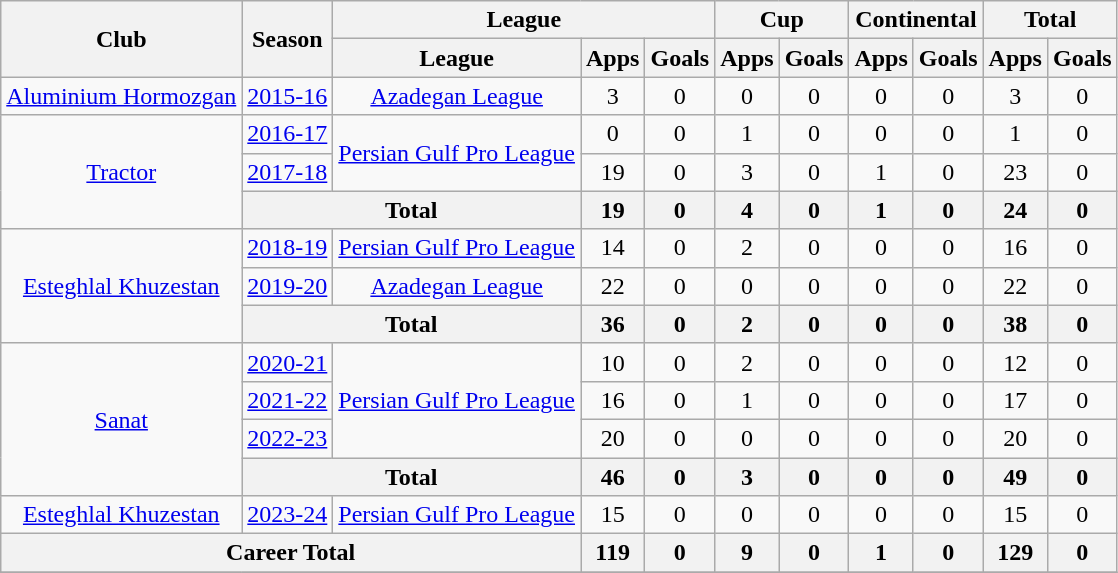<table class="wikitable"style="text-align:center;">
<tr>
<th rowspan=2>Club</th>
<th rowspan=2>Season</th>
<th colspan=3>League</th>
<th colspan=2>Cup</th>
<th colspan=2>Continental</th>
<th colspan=2>Total</th>
</tr>
<tr>
<th>League</th>
<th>Apps</th>
<th>Goals</th>
<th>Apps</th>
<th>Goals</th>
<th>Apps</th>
<th>Goals</th>
<th>Apps</th>
<th>Goals</th>
</tr>
<tr>
<td><a href='#'>Aluminium Hormozgan</a></td>
<td><a href='#'>2015-16</a></td>
<td><a href='#'>Azadegan League</a></td>
<td>3</td>
<td>0</td>
<td>0</td>
<td>0</td>
<td>0</td>
<td>0</td>
<td>3</td>
<td>0</td>
</tr>
<tr>
<td rowspan="3"><a href='#'>Tractor</a></td>
<td><a href='#'>2016-17</a></td>
<td rowspan="2"><a href='#'>Persian Gulf Pro League</a></td>
<td>0</td>
<td>0</td>
<td>1</td>
<td>0</td>
<td>0</td>
<td>0</td>
<td>1</td>
<td>0</td>
</tr>
<tr>
<td><a href='#'>2017-18</a></td>
<td>19</td>
<td>0</td>
<td>3</td>
<td>0</td>
<td>1</td>
<td>0</td>
<td>23</td>
<td>0</td>
</tr>
<tr>
<th colspan=2>Total</th>
<th>19</th>
<th>0</th>
<th>4</th>
<th>0</th>
<th>1</th>
<th>0</th>
<th>24</th>
<th>0</th>
</tr>
<tr>
<td rowspan="3"><a href='#'>Esteghlal Khuzestan</a></td>
<td><a href='#'>2018-19</a></td>
<td><a href='#'>Persian Gulf Pro League</a></td>
<td>14</td>
<td>0</td>
<td>2</td>
<td>0</td>
<td>0</td>
<td>0</td>
<td>16</td>
<td>0</td>
</tr>
<tr>
<td><a href='#'>2019-20</a></td>
<td><a href='#'>Azadegan League</a></td>
<td>22</td>
<td>0</td>
<td>0</td>
<td>0</td>
<td>0</td>
<td>0</td>
<td>22</td>
<td>0</td>
</tr>
<tr>
<th colspan=2>Total</th>
<th>36</th>
<th>0</th>
<th>2</th>
<th>0</th>
<th>0</th>
<th>0</th>
<th>38</th>
<th>0</th>
</tr>
<tr>
<td rowspan="4"><a href='#'>Sanat</a></td>
<td><a href='#'>2020-21</a></td>
<td rowspan="3"><a href='#'>Persian Gulf Pro League</a></td>
<td>10</td>
<td>0</td>
<td>2</td>
<td>0</td>
<td>0</td>
<td>0</td>
<td>12</td>
<td>0</td>
</tr>
<tr>
<td><a href='#'>2021-22</a></td>
<td>16</td>
<td>0</td>
<td>1</td>
<td>0</td>
<td>0</td>
<td>0</td>
<td>17</td>
<td>0</td>
</tr>
<tr>
<td><a href='#'>2022-23</a></td>
<td>20</td>
<td>0</td>
<td>0</td>
<td>0</td>
<td>0</td>
<td>0</td>
<td>20</td>
<td>0</td>
</tr>
<tr>
<th colspan=2>Total</th>
<th>46</th>
<th>0</th>
<th>3</th>
<th>0</th>
<th>0</th>
<th>0</th>
<th>49</th>
<th>0</th>
</tr>
<tr>
<td><a href='#'>Esteghlal Khuzestan</a></td>
<td><a href='#'>2023-24</a></td>
<td><a href='#'>Persian Gulf Pro League</a></td>
<td>15</td>
<td>0</td>
<td>0</td>
<td>0</td>
<td>0</td>
<td>0</td>
<td>15</td>
<td>0</td>
</tr>
<tr>
<th colspan=3>Career Total</th>
<th>119</th>
<th>0</th>
<th>9</th>
<th>0</th>
<th>1</th>
<th>0</th>
<th>129</th>
<th>0</th>
</tr>
<tr>
</tr>
</table>
